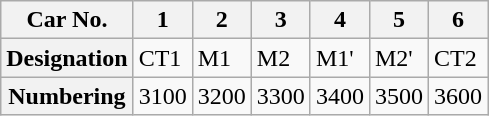<table class="wikitable">
<tr>
<th>Car No.</th>
<th>1</th>
<th>2</th>
<th>3</th>
<th>4</th>
<th>5</th>
<th>6</th>
</tr>
<tr>
<th>Designation</th>
<td>CT1</td>
<td>M1</td>
<td>M2</td>
<td>M1'</td>
<td>M2'</td>
<td>CT2</td>
</tr>
<tr>
<th>Numbering</th>
<td>3100</td>
<td>3200</td>
<td>3300</td>
<td>3400</td>
<td>3500</td>
<td>3600</td>
</tr>
</table>
